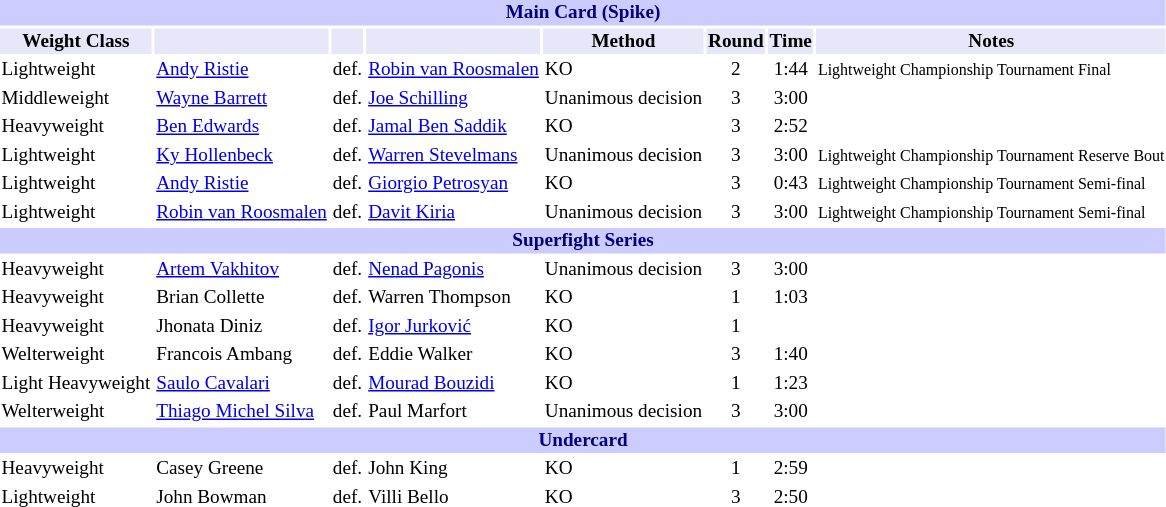<table class="toccolours" style="font-size: 80%;">
<tr>
<th colspan="8" style="background-color: #ccf; color: #000080; text-align: center;"><strong>Main Card (Spike)</strong></th>
</tr>
<tr>
<th colspan="1" style="background-color: #E6E8FA; color: #000000; text-align: center;">Weight Class</th>
<th colspan="1" style="background-color: #E6E8FA; color: #000000; text-align: center;"></th>
<th colspan="1" style="background-color: #E6E8FA; color: #000000; text-align: center;"></th>
<th colspan="1" style="background-color: #E6E8FA; color: #000000; text-align: center;"></th>
<th colspan="1" style="background-color: #E6E8FA; color: #000000; text-align: center;">Method</th>
<th colspan="1" style="background-color: #E6E8FA; color: #000000; text-align: center;">Round</th>
<th colspan="1" style="background-color: #E6E8FA; color: #000000; text-align: center;">Time</th>
<th colspan="1" style="background-color: #E6E8FA; color: #000000; text-align: center;">Notes</th>
</tr>
<tr>
<td>Lightweight</td>
<td> <a href='#'>Andy Ristie</a></td>
<td>def.</td>
<td> <a href='#'>Robin van Roosmalen</a></td>
<td>KO</td>
<td align=center>2</td>
<td align=center>1:44</td>
<td><small>Lightweight Championship Tournament Final</small></td>
</tr>
<tr>
<td>Middleweight</td>
<td> <a href='#'>Wayne Barrett</a></td>
<td align=center>def.</td>
<td> <a href='#'>Joe Schilling</a></td>
<td>Unanimous decision</td>
<td align=center>3</td>
<td align=center>3:00</td>
<td></td>
</tr>
<tr>
<td>Heavyweight</td>
<td> <a href='#'>Ben Edwards</a></td>
<td align=center>def.</td>
<td> <a href='#'>Jamal Ben Saddik</a></td>
<td>KO</td>
<td align=center>3</td>
<td align=center>2:52</td>
<td></td>
</tr>
<tr>
<td>Lightweight</td>
<td> <a href='#'>Ky Hollenbeck</a></td>
<td align=center>def.</td>
<td> <a href='#'>Warren Stevelmans</a></td>
<td>Unanimous decision</td>
<td align=center>3</td>
<td align=center>3:00</td>
<td><small>Lightweight Championship Tournament Reserve Bout</small></td>
</tr>
<tr>
<td>Lightweight</td>
<td> <a href='#'>Andy Ristie</a></td>
<td align=center>def.</td>
<td> <a href='#'>Giorgio Petrosyan</a></td>
<td>KO</td>
<td align=center>3</td>
<td align=center>0:43</td>
<td><small>Lightweight Championship Tournament Semi-final</small></td>
</tr>
<tr>
<td>Lightweight</td>
<td> <a href='#'>Robin van Roosmalen</a></td>
<td align=center>def.</td>
<td> <a href='#'>Davit Kiria</a></td>
<td>Unanimous decision</td>
<td align=center>3</td>
<td align=center>3:00</td>
<td><small>Lightweight Championship Tournament Semi-final</small></td>
</tr>
<tr>
<th colspan="8" style="background-color: #ccf; color: #000080; text-align: center;"><strong>Superfight Series</strong></th>
</tr>
<tr>
<td>Heavyweight</td>
<td> <a href='#'>Artem Vakhitov</a></td>
<td align=center>def.</td>
<td> <a href='#'>Nenad Pagonis</a></td>
<td>Unanimous decision</td>
<td align=center>3</td>
<td align=center>3:00</td>
<td></td>
</tr>
<tr>
<td>Heavyweight</td>
<td> Brian Collette</td>
<td align=center>def.</td>
<td> Warren Thompson</td>
<td>KO</td>
<td align=center>1</td>
<td align=center>1:03</td>
<td></td>
</tr>
<tr>
<td>Heavyweight</td>
<td> Jhonata Diniz</td>
<td align=center>def.</td>
<td> <a href='#'>Igor Jurković</a></td>
<td>KO</td>
<td align=center>1</td>
<td align=center></td>
<td></td>
</tr>
<tr>
<td>Welterweight</td>
<td> Francois Ambang</td>
<td align=center>def.</td>
<td> Eddie Walker</td>
<td>KO</td>
<td align=center>3</td>
<td align=center>1:40</td>
<td></td>
</tr>
<tr>
<td>Light Heavyweight</td>
<td> <a href='#'>Saulo Cavalari</a></td>
<td align=center>def.</td>
<td> <a href='#'>Mourad Bouzidi</a></td>
<td>KO</td>
<td align=center>1</td>
<td align=center>1:23</td>
<td></td>
</tr>
<tr>
<td>Welterweight</td>
<td> <a href='#'>Thiago Michel Silva</a></td>
<td align=center>def.</td>
<td> Paul Marfort</td>
<td>Unanimous decision</td>
<td align=center>3</td>
<td align=center>3:00</td>
<td></td>
</tr>
<tr>
<th colspan="8" style="background-color: #ccf; color: #000080; text-align: center;"><strong>Undercard</strong></th>
</tr>
<tr>
<td>Heavyweight</td>
<td>Casey Greene</td>
<td align=center>def.</td>
<td>John King</td>
<td>KO</td>
<td align=center>1</td>
<td align=center>2:59</td>
<td></td>
</tr>
<tr>
<td>Lightweight</td>
<td>John Bowman</td>
<td align=center>def.</td>
<td>Villi Bello</td>
<td>KO</td>
<td align=center>3</td>
<td align=center>2:50</td>
<td></td>
</tr>
</table>
